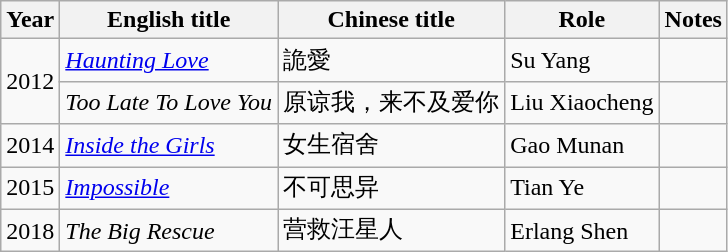<table class="wikitable sortable">
<tr>
<th>Year</th>
<th>English title</th>
<th>Chinese title</th>
<th>Role</th>
<th>Notes</th>
</tr>
<tr>
<td rowspan="2">2012</td>
<td><em><a href='#'>Haunting Love</a></em></td>
<td>詭愛</td>
<td>Su Yang</td>
<td></td>
</tr>
<tr>
<td><em>Too Late To Love You</em></td>
<td>原谅我，来不及爱你</td>
<td>Liu Xiaocheng</td>
<td></td>
</tr>
<tr>
<td>2014</td>
<td><em><a href='#'>Inside the Girls</a></em></td>
<td>女生宿舍</td>
<td>Gao Munan</td>
<td></td>
</tr>
<tr>
<td>2015</td>
<td><em><a href='#'>Impossible</a></em></td>
<td>不可思异</td>
<td>Tian Ye</td>
<td></td>
</tr>
<tr>
<td>2018</td>
<td><em>The Big Rescue</em></td>
<td>营救汪星人</td>
<td>Erlang Shen</td>
<td></td>
</tr>
</table>
